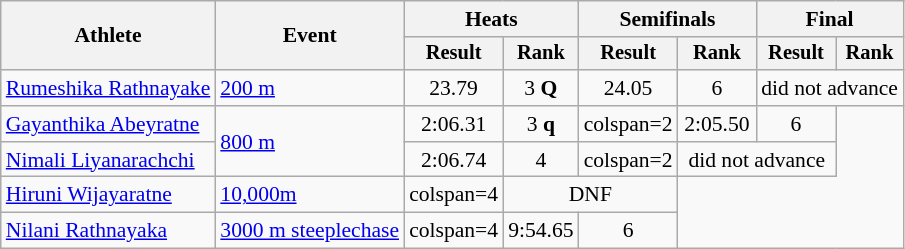<table class="wikitable" style="font-size:90%">
<tr>
<th rowspan=2>Athlete</th>
<th rowspan=2>Event</th>
<th colspan=2>Heats</th>
<th colspan=2>Semifinals</th>
<th colspan=2>Final</th>
</tr>
<tr style="font-size:95%">
<th>Result</th>
<th>Rank</th>
<th>Result</th>
<th>Rank</th>
<th>Result</th>
<th>Rank</th>
</tr>
<tr align=center>
<td align=left><a href='#'>Rumeshika Rathnayake</a></td>
<td align=left><a href='#'>200 m</a></td>
<td>23.79</td>
<td>3 <strong>Q</strong></td>
<td>24.05</td>
<td>6</td>
<td colspan=2>did not advance</td>
</tr>
<tr align=center>
<td align=left><a href='#'>Gayanthika Abeyratne</a></td>
<td align=left rowspan=2><a href='#'>800 m</a></td>
<td>2:06.31</td>
<td>3 <strong>q</strong></td>
<td>colspan=2 </td>
<td>2:05.50</td>
<td>6</td>
</tr>
<tr align=center>
<td align=left><a href='#'>Nimali Liyanarachchi</a></td>
<td>2:06.74</td>
<td>4</td>
<td>colspan=2 </td>
<td colspan=2>did not advance</td>
</tr>
<tr align=center>
<td align=left><a href='#'>Hiruni Wijayaratne</a></td>
<td align=left><a href='#'>10,000m</a></td>
<td>colspan=4 </td>
<td colspan=2>DNF</td>
</tr>
<tr align=center>
<td align=left><a href='#'>Nilani Rathnayaka</a></td>
<td align=left><a href='#'>3000 m steeplechase</a></td>
<td>colspan=4 </td>
<td>9:54.65</td>
<td>6</td>
</tr>
</table>
